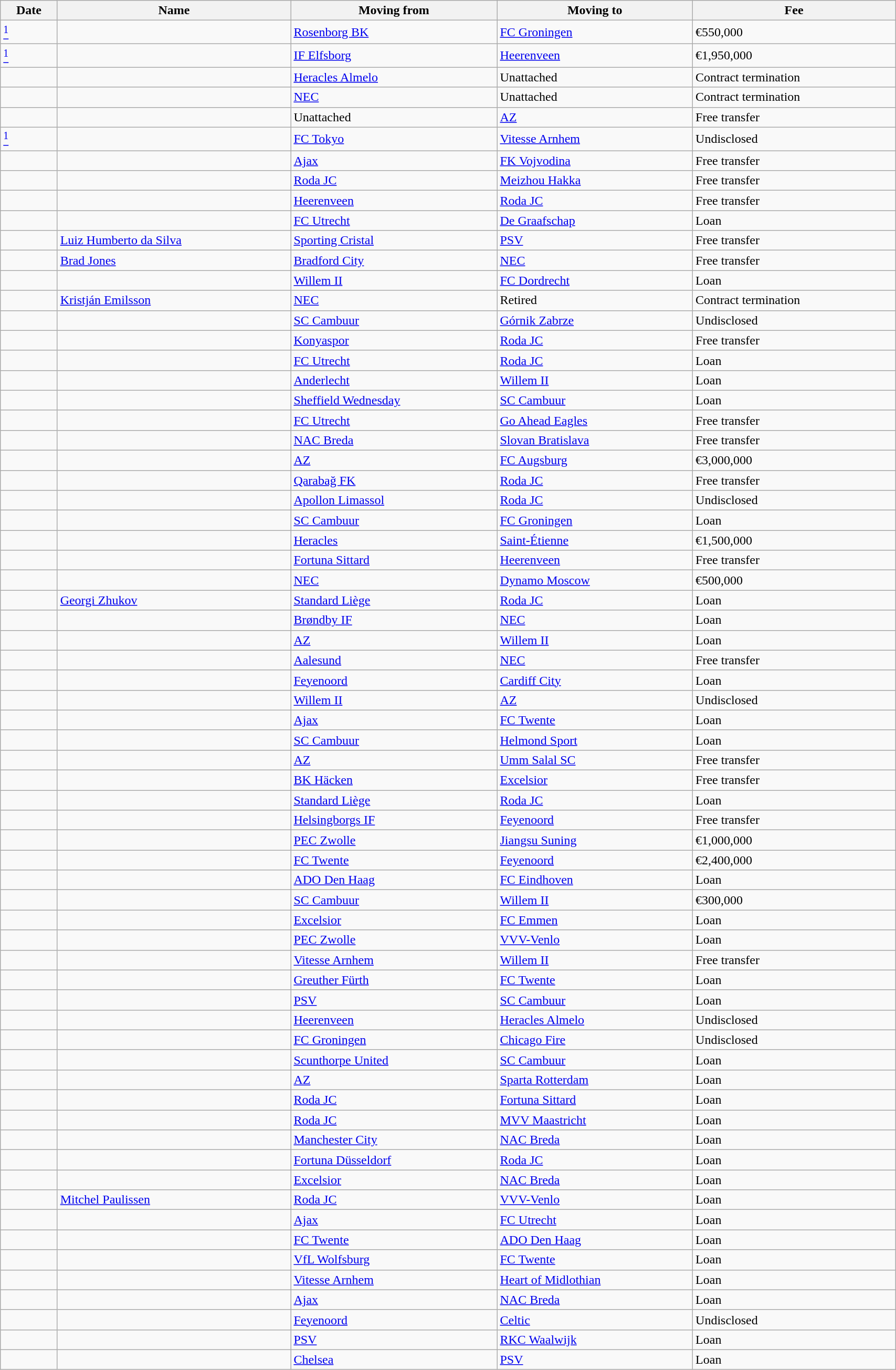<table class="wikitable sortable" width=90%>
<tr>
<th>Date</th>
<th>Name</th>
<th>Moving from</th>
<th>Moving to</th>
<th>Fee</th>
</tr>
<tr>
<td><a href='#'><sup>1</sup></a></td>
<td> </td>
<td> <a href='#'>Rosenborg BK</a></td>
<td> <a href='#'>FC Groningen</a></td>
<td>€550,000</td>
</tr>
<tr>
<td><a href='#'><sup>1</sup></a></td>
<td> </td>
<td> <a href='#'>IF Elfsborg</a></td>
<td> <a href='#'>Heerenveen</a></td>
<td>€1,950,000</td>
</tr>
<tr>
<td></td>
<td> </td>
<td> <a href='#'>Heracles Almelo</a></td>
<td> Unattached</td>
<td>Contract termination</td>
</tr>
<tr>
<td></td>
<td> </td>
<td> <a href='#'>NEC</a></td>
<td> Unattached</td>
<td>Contract termination</td>
</tr>
<tr>
<td></td>
<td> </td>
<td> Unattached</td>
<td> <a href='#'>AZ</a></td>
<td>Free transfer</td>
</tr>
<tr>
<td><a href='#'><sup>1</sup></a></td>
<td> </td>
<td> <a href='#'>FC Tokyo</a></td>
<td> <a href='#'>Vitesse Arnhem</a></td>
<td>Undisclosed</td>
</tr>
<tr>
<td></td>
<td> </td>
<td> <a href='#'>Ajax</a></td>
<td> <a href='#'>FK Vojvodina</a></td>
<td>Free transfer</td>
</tr>
<tr>
<td></td>
<td> </td>
<td> <a href='#'>Roda JC</a></td>
<td> <a href='#'>Meizhou Hakka</a></td>
<td>Free transfer</td>
</tr>
<tr>
<td></td>
<td> </td>
<td> <a href='#'>Heerenveen</a></td>
<td> <a href='#'>Roda JC</a></td>
<td>Free transfer</td>
</tr>
<tr>
<td></td>
<td> </td>
<td> <a href='#'>FC Utrecht</a></td>
<td> <a href='#'>De Graafschap</a></td>
<td>Loan</td>
</tr>
<tr>
<td></td>
<td> <a href='#'>Luiz Humberto da Silva</a></td>
<td> <a href='#'>Sporting Cristal</a></td>
<td> <a href='#'>PSV</a></td>
<td>Free transfer</td>
</tr>
<tr>
<td></td>
<td> <a href='#'>Brad Jones</a></td>
<td> <a href='#'>Bradford City</a></td>
<td> <a href='#'>NEC</a></td>
<td>Free transfer</td>
</tr>
<tr>
<td></td>
<td> </td>
<td> <a href='#'>Willem II</a></td>
<td> <a href='#'>FC Dordrecht</a></td>
<td>Loan</td>
</tr>
<tr>
<td></td>
<td> <a href='#'>Kristján Emilsson</a></td>
<td> <a href='#'>NEC</a></td>
<td> Retired</td>
<td>Contract termination</td>
</tr>
<tr>
<td></td>
<td> </td>
<td> <a href='#'>SC Cambuur</a></td>
<td> <a href='#'>Górnik Zabrze</a></td>
<td>Undisclosed</td>
</tr>
<tr>
<td></td>
<td> </td>
<td> <a href='#'>Konyaspor</a></td>
<td> <a href='#'>Roda JC</a></td>
<td>Free transfer</td>
</tr>
<tr>
<td></td>
<td> </td>
<td> <a href='#'>FC Utrecht</a></td>
<td> <a href='#'>Roda JC</a></td>
<td>Loan</td>
</tr>
<tr>
<td></td>
<td> </td>
<td> <a href='#'>Anderlecht</a></td>
<td> <a href='#'>Willem II</a></td>
<td>Loan</td>
</tr>
<tr>
<td></td>
<td> </td>
<td> <a href='#'>Sheffield Wednesday</a></td>
<td> <a href='#'>SC Cambuur</a></td>
<td>Loan</td>
</tr>
<tr>
<td></td>
<td> </td>
<td> <a href='#'>FC Utrecht</a></td>
<td> <a href='#'>Go Ahead Eagles</a></td>
<td>Free transfer</td>
</tr>
<tr>
<td></td>
<td> </td>
<td> <a href='#'>NAC Breda</a></td>
<td> <a href='#'>Slovan Bratislava</a></td>
<td>Free transfer</td>
</tr>
<tr>
<td></td>
<td> </td>
<td> <a href='#'>AZ</a></td>
<td> <a href='#'>FC Augsburg</a></td>
<td>€3,000,000</td>
</tr>
<tr>
<td></td>
<td> </td>
<td> <a href='#'>Qarabağ FK</a></td>
<td> <a href='#'>Roda JC</a></td>
<td>Free transfer</td>
</tr>
<tr>
<td></td>
<td> </td>
<td> <a href='#'>Apollon Limassol</a></td>
<td> <a href='#'>Roda JC</a></td>
<td>Undisclosed</td>
</tr>
<tr>
<td></td>
<td> </td>
<td> <a href='#'>SC Cambuur</a></td>
<td> <a href='#'>FC Groningen</a></td>
<td>Loan</td>
</tr>
<tr>
<td></td>
<td> </td>
<td> <a href='#'>Heracles</a></td>
<td> <a href='#'>Saint-Étienne</a></td>
<td>€1,500,000</td>
</tr>
<tr>
<td></td>
<td> </td>
<td> <a href='#'>Fortuna Sittard</a></td>
<td> <a href='#'>Heerenveen</a></td>
<td>Free transfer</td>
</tr>
<tr>
<td></td>
<td> </td>
<td> <a href='#'>NEC</a></td>
<td> <a href='#'>Dynamo Moscow</a></td>
<td>€500,000</td>
</tr>
<tr>
<td></td>
<td> <a href='#'>Georgi Zhukov</a></td>
<td> <a href='#'>Standard Liège</a></td>
<td> <a href='#'>Roda JC</a></td>
<td>Loan</td>
</tr>
<tr>
<td></td>
<td> </td>
<td> <a href='#'>Brøndby IF</a></td>
<td> <a href='#'>NEC</a></td>
<td>Loan</td>
</tr>
<tr>
<td></td>
<td> </td>
<td> <a href='#'>AZ</a></td>
<td> <a href='#'>Willem II</a></td>
<td>Loan</td>
</tr>
<tr>
<td></td>
<td> </td>
<td> <a href='#'>Aalesund</a></td>
<td> <a href='#'>NEC</a></td>
<td>Free transfer</td>
</tr>
<tr>
<td></td>
<td> </td>
<td> <a href='#'>Feyenoord</a></td>
<td> <a href='#'>Cardiff City</a></td>
<td>Loan</td>
</tr>
<tr>
<td></td>
<td> </td>
<td> <a href='#'>Willem II</a></td>
<td> <a href='#'>AZ</a></td>
<td>Undisclosed</td>
</tr>
<tr>
<td></td>
<td> </td>
<td> <a href='#'>Ajax</a></td>
<td> <a href='#'>FC Twente</a></td>
<td>Loan</td>
</tr>
<tr>
<td></td>
<td> </td>
<td> <a href='#'>SC Cambuur</a></td>
<td> <a href='#'>Helmond Sport</a></td>
<td>Loan</td>
</tr>
<tr>
<td></td>
<td> </td>
<td> <a href='#'>AZ</a></td>
<td> <a href='#'>Umm Salal SC</a></td>
<td>Free transfer</td>
</tr>
<tr>
<td></td>
<td> </td>
<td> <a href='#'>BK Häcken</a></td>
<td> <a href='#'>Excelsior</a></td>
<td>Free transfer</td>
</tr>
<tr>
<td></td>
<td> </td>
<td> <a href='#'>Standard Liège</a></td>
<td> <a href='#'>Roda JC</a></td>
<td>Loan</td>
</tr>
<tr>
<td></td>
<td> </td>
<td> <a href='#'>Helsingborgs IF</a></td>
<td> <a href='#'>Feyenoord</a></td>
<td>Free transfer</td>
</tr>
<tr>
<td></td>
<td> </td>
<td> <a href='#'>PEC Zwolle</a></td>
<td> <a href='#'>Jiangsu Suning</a></td>
<td>€1,000,000</td>
</tr>
<tr>
<td></td>
<td> </td>
<td> <a href='#'>FC Twente</a></td>
<td> <a href='#'>Feyenoord</a></td>
<td>€2,400,000</td>
</tr>
<tr>
<td></td>
<td> </td>
<td> <a href='#'>ADO Den Haag</a></td>
<td> <a href='#'>FC Eindhoven</a></td>
<td>Loan</td>
</tr>
<tr>
<td></td>
<td> </td>
<td> <a href='#'>SC Cambuur</a></td>
<td> <a href='#'>Willem II</a></td>
<td>€300,000</td>
</tr>
<tr>
<td></td>
<td> </td>
<td> <a href='#'>Excelsior</a></td>
<td> <a href='#'>FC Emmen</a></td>
<td>Loan</td>
</tr>
<tr>
<td></td>
<td> </td>
<td> <a href='#'>PEC Zwolle</a></td>
<td> <a href='#'>VVV-Venlo</a></td>
<td>Loan</td>
</tr>
<tr>
<td></td>
<td> </td>
<td> <a href='#'>Vitesse Arnhem</a></td>
<td> <a href='#'>Willem II</a></td>
<td>Free transfer</td>
</tr>
<tr>
<td></td>
<td> </td>
<td> <a href='#'>Greuther Fürth</a></td>
<td> <a href='#'>FC Twente</a></td>
<td>Loan</td>
</tr>
<tr>
<td></td>
<td> </td>
<td> <a href='#'>PSV</a></td>
<td> <a href='#'>SC Cambuur</a></td>
<td>Loan</td>
</tr>
<tr>
<td></td>
<td> </td>
<td> <a href='#'>Heerenveen</a></td>
<td> <a href='#'>Heracles Almelo</a></td>
<td>Undisclosed</td>
</tr>
<tr>
<td></td>
<td> </td>
<td> <a href='#'>FC Groningen</a></td>
<td> <a href='#'>Chicago Fire</a></td>
<td>Undisclosed</td>
</tr>
<tr>
<td></td>
<td> </td>
<td> <a href='#'>Scunthorpe United</a></td>
<td> <a href='#'>SC Cambuur</a></td>
<td>Loan</td>
</tr>
<tr>
<td></td>
<td> </td>
<td> <a href='#'>AZ</a></td>
<td> <a href='#'>Sparta Rotterdam</a></td>
<td>Loan</td>
</tr>
<tr>
<td></td>
<td> </td>
<td> <a href='#'>Roda JC</a></td>
<td> <a href='#'>Fortuna Sittard</a></td>
<td>Loan</td>
</tr>
<tr>
<td></td>
<td> </td>
<td> <a href='#'>Roda JC</a></td>
<td> <a href='#'>MVV Maastricht</a></td>
<td>Loan</td>
</tr>
<tr>
<td></td>
<td> </td>
<td> <a href='#'>Manchester City</a></td>
<td> <a href='#'>NAC Breda</a></td>
<td>Loan</td>
</tr>
<tr>
<td></td>
<td> </td>
<td> <a href='#'>Fortuna Düsseldorf</a></td>
<td> <a href='#'>Roda JC</a></td>
<td>Loan</td>
</tr>
<tr>
<td></td>
<td> </td>
<td> <a href='#'>Excelsior</a></td>
<td> <a href='#'>NAC Breda</a></td>
<td>Loan</td>
</tr>
<tr>
<td></td>
<td> <a href='#'>Mitchel Paulissen</a></td>
<td> <a href='#'>Roda JC</a></td>
<td> <a href='#'>VVV-Venlo</a></td>
<td>Loan</td>
</tr>
<tr>
<td></td>
<td> </td>
<td> <a href='#'>Ajax</a></td>
<td> <a href='#'>FC Utrecht</a></td>
<td>Loan</td>
</tr>
<tr>
<td></td>
<td> </td>
<td> <a href='#'>FC Twente</a></td>
<td> <a href='#'>ADO Den Haag</a></td>
<td>Loan</td>
</tr>
<tr>
<td></td>
<td> </td>
<td> <a href='#'>VfL Wolfsburg</a></td>
<td> <a href='#'>FC Twente</a></td>
<td>Loan</td>
</tr>
<tr>
<td></td>
<td> </td>
<td> <a href='#'>Vitesse Arnhem</a></td>
<td> <a href='#'>Heart of Midlothian</a></td>
<td>Loan</td>
</tr>
<tr>
<td></td>
<td> </td>
<td> <a href='#'>Ajax</a></td>
<td> <a href='#'>NAC Breda</a></td>
<td>Loan</td>
</tr>
<tr>
<td></td>
<td> </td>
<td> <a href='#'>Feyenoord</a></td>
<td> <a href='#'>Celtic</a></td>
<td>Undisclosed</td>
</tr>
<tr>
<td></td>
<td> </td>
<td> <a href='#'>PSV</a></td>
<td> <a href='#'>RKC Waalwijk</a></td>
<td>Loan</td>
</tr>
<tr>
<td></td>
<td> </td>
<td> <a href='#'>Chelsea</a></td>
<td> <a href='#'>PSV</a></td>
<td>Loan</td>
</tr>
</table>
